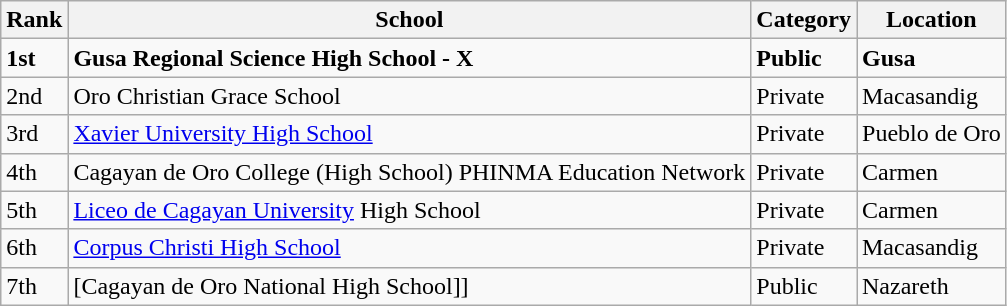<table class="wikitable">
<tr>
<th>Rank</th>
<th>School</th>
<th>Category</th>
<th>Location</th>
</tr>
<tr>
<td><strong>1st</strong></td>
<td><strong>Gusa Regional Science High School - X</strong></td>
<td><strong>Public</strong></td>
<td><strong>Gusa</strong></td>
</tr>
<tr>
<td>2nd</td>
<td>Oro Christian Grace School</td>
<td>Private</td>
<td>Macasandig</td>
</tr>
<tr>
<td>3rd</td>
<td><a href='#'>Xavier University High School</a></td>
<td>Private</td>
<td>Pueblo de Oro</td>
</tr>
<tr>
<td>4th</td>
<td>Cagayan de Oro College (High School) PHINMA Education Network</td>
<td>Private</td>
<td>Carmen</td>
</tr>
<tr>
<td>5th</td>
<td><a href='#'>Liceo de Cagayan University</a> High School</td>
<td>Private</td>
<td>Carmen</td>
</tr>
<tr>
<td>6th</td>
<td><a href='#'>Corpus Christi High School</a></td>
<td>Private</td>
<td>Macasandig</td>
</tr>
<tr>
<td>7th</td>
<td>[Cagayan de Oro National High School]]</td>
<td>Public</td>
<td>Nazareth</td>
</tr>
</table>
